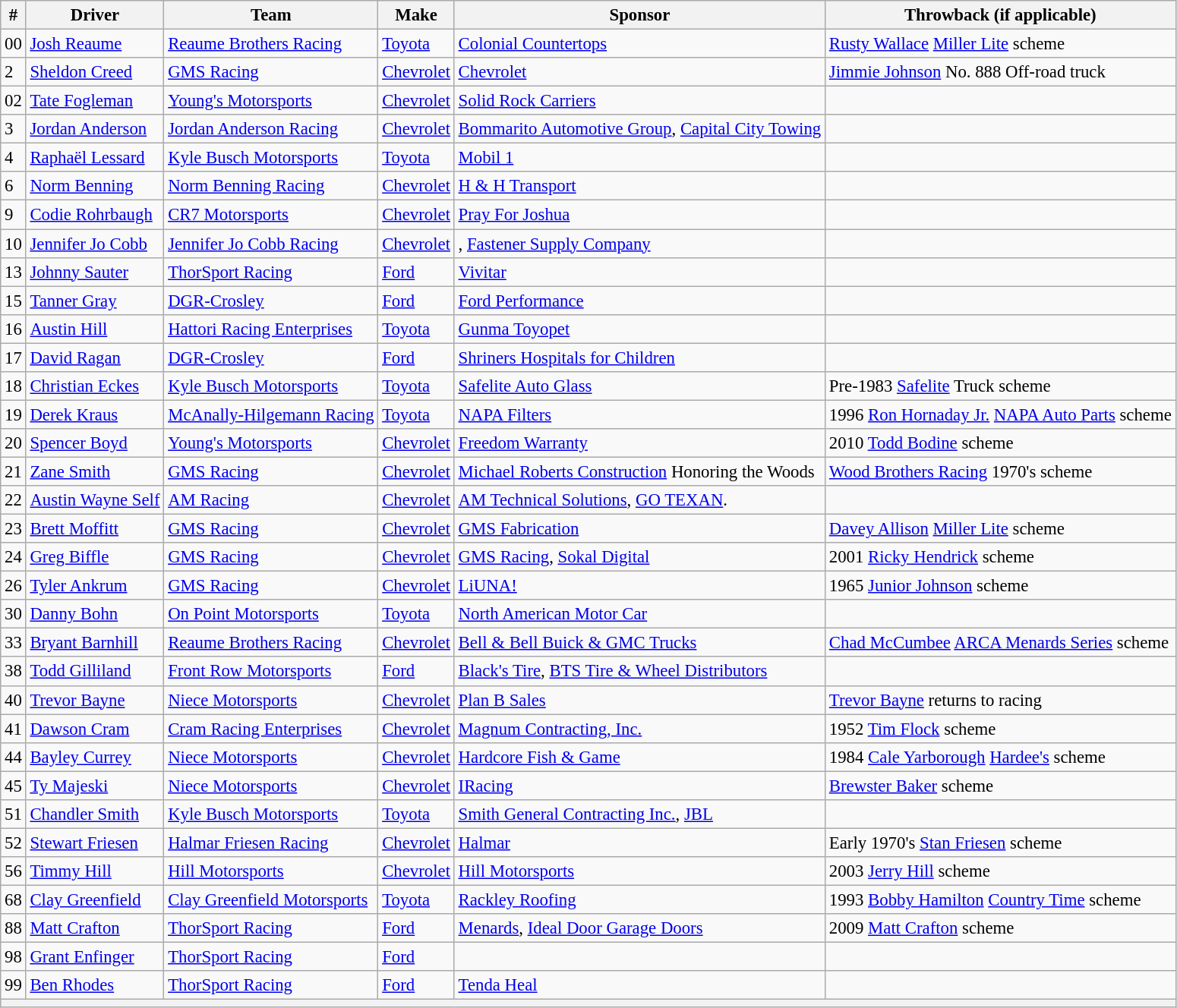<table class="wikitable" style="font-size:95%">
<tr>
<th>#</th>
<th>Driver</th>
<th>Team</th>
<th>Make</th>
<th>Sponsor</th>
<th>Throwback (if applicable)</th>
</tr>
<tr>
<td>00</td>
<td><a href='#'>Josh Reaume</a></td>
<td><a href='#'>Reaume Brothers Racing</a></td>
<td><a href='#'>Toyota</a></td>
<td><a href='#'>Colonial Countertops</a></td>
<td><a href='#'>Rusty Wallace</a> <a href='#'>Miller Lite</a> scheme</td>
</tr>
<tr>
<td>2</td>
<td><a href='#'>Sheldon Creed</a></td>
<td><a href='#'>GMS Racing</a></td>
<td><a href='#'>Chevrolet</a></td>
<td><a href='#'>Chevrolet</a></td>
<td><a href='#'>Jimmie Johnson</a> No. 888 Off-road truck</td>
</tr>
<tr>
<td>02</td>
<td><a href='#'>Tate Fogleman</a></td>
<td><a href='#'>Young's Motorsports</a></td>
<td><a href='#'>Chevrolet</a></td>
<td><a href='#'>Solid Rock Carriers</a></td>
<td></td>
</tr>
<tr>
<td>3</td>
<td><a href='#'>Jordan Anderson</a></td>
<td><a href='#'>Jordan Anderson Racing</a></td>
<td><a href='#'>Chevrolet</a></td>
<td><a href='#'>Bommarito Automotive Group</a>, <a href='#'>Capital City Towing</a></td>
<td></td>
</tr>
<tr>
<td>4</td>
<td><a href='#'>Raphaël Lessard</a></td>
<td><a href='#'>Kyle Busch Motorsports</a></td>
<td><a href='#'>Toyota</a></td>
<td><a href='#'>Mobil 1</a></td>
<td></td>
</tr>
<tr>
<td>6</td>
<td><a href='#'>Norm Benning</a></td>
<td><a href='#'>Norm Benning Racing</a></td>
<td><a href='#'>Chevrolet</a></td>
<td><a href='#'>H & H Transport</a></td>
<td></td>
</tr>
<tr>
<td>9</td>
<td><a href='#'>Codie Rohrbaugh</a></td>
<td><a href='#'>CR7 Motorsports</a></td>
<td><a href='#'>Chevrolet</a></td>
<td><a href='#'>Pray For Joshua</a></td>
<td></td>
</tr>
<tr>
<td>10</td>
<td><a href='#'>Jennifer Jo Cobb</a></td>
<td><a href='#'>Jennifer Jo Cobb Racing</a></td>
<td><a href='#'>Chevrolet</a></td>
<td>, <a href='#'>Fastener Supply Company</a></td>
<td></td>
</tr>
<tr>
<td>13</td>
<td><a href='#'>Johnny Sauter</a></td>
<td><a href='#'>ThorSport Racing</a></td>
<td><a href='#'>Ford</a></td>
<td><a href='#'>Vivitar</a></td>
<td></td>
</tr>
<tr>
<td>15</td>
<td><a href='#'>Tanner Gray</a></td>
<td><a href='#'>DGR-Crosley</a></td>
<td><a href='#'>Ford</a></td>
<td><a href='#'>Ford Performance</a></td>
<td></td>
</tr>
<tr>
<td>16</td>
<td><a href='#'>Austin Hill</a></td>
<td><a href='#'>Hattori Racing Enterprises</a></td>
<td><a href='#'>Toyota</a></td>
<td><a href='#'>Gunma Toyopet</a></td>
<td></td>
</tr>
<tr>
<td>17</td>
<td><a href='#'>David Ragan</a></td>
<td><a href='#'>DGR-Crosley</a></td>
<td><a href='#'>Ford</a></td>
<td><a href='#'>Shriners Hospitals for Children</a></td>
<td></td>
</tr>
<tr>
<td>18</td>
<td><a href='#'>Christian Eckes</a></td>
<td><a href='#'>Kyle Busch Motorsports</a></td>
<td><a href='#'>Toyota</a></td>
<td><a href='#'>Safelite Auto Glass</a></td>
<td>Pre-1983 <a href='#'>Safelite</a> Truck scheme</td>
</tr>
<tr>
<td>19</td>
<td><a href='#'>Derek Kraus</a></td>
<td><a href='#'>McAnally-Hilgemann Racing</a></td>
<td><a href='#'>Toyota</a></td>
<td><a href='#'>NAPA Filters</a></td>
<td>1996 <a href='#'>Ron Hornaday Jr.</a> <a href='#'>NAPA Auto Parts</a> scheme</td>
</tr>
<tr>
<td>20</td>
<td><a href='#'>Spencer Boyd</a></td>
<td><a href='#'>Young's Motorsports</a></td>
<td><a href='#'>Chevrolet</a></td>
<td><a href='#'>Freedom Warranty</a></td>
<td>2010 <a href='#'>Todd Bodine</a> scheme</td>
</tr>
<tr>
<td>21</td>
<td><a href='#'>Zane Smith</a></td>
<td><a href='#'>GMS Racing</a></td>
<td><a href='#'>Chevrolet</a></td>
<td><a href='#'>Michael Roberts Construction</a> Honoring the Woods</td>
<td><a href='#'>Wood Brothers Racing</a> 1970's scheme</td>
</tr>
<tr>
<td>22</td>
<td><a href='#'>Austin Wayne Self</a></td>
<td><a href='#'>AM Racing</a></td>
<td><a href='#'>Chevrolet</a></td>
<td><a href='#'>AM Technical Solutions</a>, <a href='#'>GO TEXAN</a>.</td>
<td></td>
</tr>
<tr>
<td>23</td>
<td><a href='#'>Brett Moffitt</a></td>
<td><a href='#'>GMS Racing</a></td>
<td><a href='#'>Chevrolet</a></td>
<td><a href='#'>GMS Fabrication</a></td>
<td><a href='#'>Davey Allison</a> <a href='#'>Miller Lite</a> scheme</td>
</tr>
<tr>
<td>24</td>
<td><a href='#'>Greg Biffle</a></td>
<td><a href='#'>GMS Racing</a></td>
<td><a href='#'>Chevrolet</a></td>
<td><a href='#'>GMS Racing</a>, <a href='#'>Sokal Digital</a></td>
<td>2001 <a href='#'>Ricky Hendrick</a> scheme</td>
</tr>
<tr>
<td>26</td>
<td><a href='#'>Tyler Ankrum</a></td>
<td><a href='#'>GMS Racing</a></td>
<td><a href='#'>Chevrolet</a></td>
<td><a href='#'>LiUNA!</a></td>
<td>1965 <a href='#'>Junior Johnson</a> scheme</td>
</tr>
<tr>
<td>30</td>
<td><a href='#'>Danny Bohn</a></td>
<td><a href='#'>On Point Motorsports</a></td>
<td><a href='#'>Toyota</a></td>
<td><a href='#'>North American Motor Car</a></td>
<td></td>
</tr>
<tr>
<td>33</td>
<td><a href='#'>Bryant Barnhill</a></td>
<td><a href='#'>Reaume Brothers Racing</a></td>
<td><a href='#'>Chevrolet</a></td>
<td><a href='#'>Bell & Bell Buick & GMC Trucks</a></td>
<td><a href='#'>Chad McCumbee</a> <a href='#'>ARCA Menards Series</a> scheme</td>
</tr>
<tr>
<td>38</td>
<td><a href='#'>Todd Gilliland</a></td>
<td><a href='#'>Front Row Motorsports</a></td>
<td><a href='#'>Ford</a></td>
<td><a href='#'>Black's Tire</a>, <a href='#'>BTS Tire & Wheel Distributors</a></td>
<td></td>
</tr>
<tr>
<td>40</td>
<td><a href='#'>Trevor Bayne</a></td>
<td><a href='#'>Niece Motorsports</a></td>
<td><a href='#'>Chevrolet</a></td>
<td><a href='#'>Plan B Sales</a></td>
<td><a href='#'>Trevor Bayne</a> returns to racing</td>
</tr>
<tr>
<td>41</td>
<td><a href='#'>Dawson Cram</a></td>
<td><a href='#'>Cram Racing Enterprises</a></td>
<td><a href='#'>Chevrolet</a></td>
<td><a href='#'>Magnum Contracting, Inc.</a></td>
<td>1952 <a href='#'>Tim Flock</a> scheme</td>
</tr>
<tr>
<td>44</td>
<td><a href='#'>Bayley Currey</a></td>
<td><a href='#'>Niece Motorsports</a></td>
<td><a href='#'>Chevrolet</a></td>
<td><a href='#'>Hardcore Fish & Game</a></td>
<td>1984 <a href='#'>Cale Yarborough</a> <a href='#'>Hardee's</a> scheme</td>
</tr>
<tr>
<td>45</td>
<td><a href='#'>Ty Majeski</a></td>
<td><a href='#'>Niece Motorsports</a></td>
<td><a href='#'>Chevrolet</a></td>
<td><a href='#'>IRacing</a></td>
<td><a href='#'>Brewster Baker</a> scheme</td>
</tr>
<tr>
<td>51</td>
<td><a href='#'>Chandler Smith</a></td>
<td><a href='#'>Kyle Busch Motorsports</a></td>
<td><a href='#'>Toyota</a></td>
<td><a href='#'>Smith General Contracting Inc.</a>, <a href='#'>JBL</a></td>
<td></td>
</tr>
<tr>
<td>52</td>
<td><a href='#'>Stewart Friesen</a></td>
<td><a href='#'>Halmar Friesen Racing</a></td>
<td><a href='#'>Chevrolet</a></td>
<td><a href='#'>Halmar</a></td>
<td>Early 1970's <a href='#'>Stan Friesen</a> scheme</td>
</tr>
<tr>
<td>56</td>
<td><a href='#'>Timmy Hill</a></td>
<td><a href='#'>Hill Motorsports</a></td>
<td><a href='#'>Chevrolet</a></td>
<td><a href='#'>Hill Motorsports</a></td>
<td>2003 <a href='#'>Jerry Hill</a> scheme</td>
</tr>
<tr>
<td>68</td>
<td><a href='#'>Clay Greenfield</a></td>
<td><a href='#'>Clay Greenfield Motorsports</a></td>
<td><a href='#'>Toyota</a></td>
<td><a href='#'>Rackley Roofing</a></td>
<td>1993 <a href='#'>Bobby Hamilton</a> <a href='#'>Country Time</a> scheme</td>
</tr>
<tr>
<td>88</td>
<td><a href='#'>Matt Crafton</a></td>
<td><a href='#'>ThorSport Racing</a></td>
<td><a href='#'>Ford</a></td>
<td><a href='#'>Menards</a>, <a href='#'>Ideal Door Garage Doors</a></td>
<td>2009 <a href='#'>Matt Crafton</a> scheme</td>
</tr>
<tr>
<td>98</td>
<td><a href='#'>Grant Enfinger</a></td>
<td><a href='#'>ThorSport Racing</a></td>
<td><a href='#'>Ford</a></td>
<td></td>
<td></td>
</tr>
<tr>
<td>99</td>
<td><a href='#'>Ben Rhodes</a></td>
<td><a href='#'>ThorSport Racing</a></td>
<td><a href='#'>Ford</a></td>
<td><a href='#'>Tenda Heal</a></td>
<td></td>
</tr>
<tr>
<th colspan="6"></th>
</tr>
</table>
